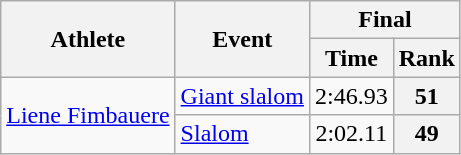<table class="wikitable">
<tr>
<th rowspan="2">Athlete</th>
<th rowspan="2">Event</th>
<th colspan="3">Final</th>
</tr>
<tr>
<th>Time</th>
<th>Rank</th>
</tr>
<tr>
<td rowspan="2"><a href='#'>Liene Fimbauere</a></td>
<td><a href='#'>Giant slalom</a></td>
<td align="center">2:46.93</td>
<th align="center">51</th>
</tr>
<tr>
<td><a href='#'>Slalom</a></td>
<td align="center">2:02.11</td>
<th align="center">49</th>
</tr>
</table>
